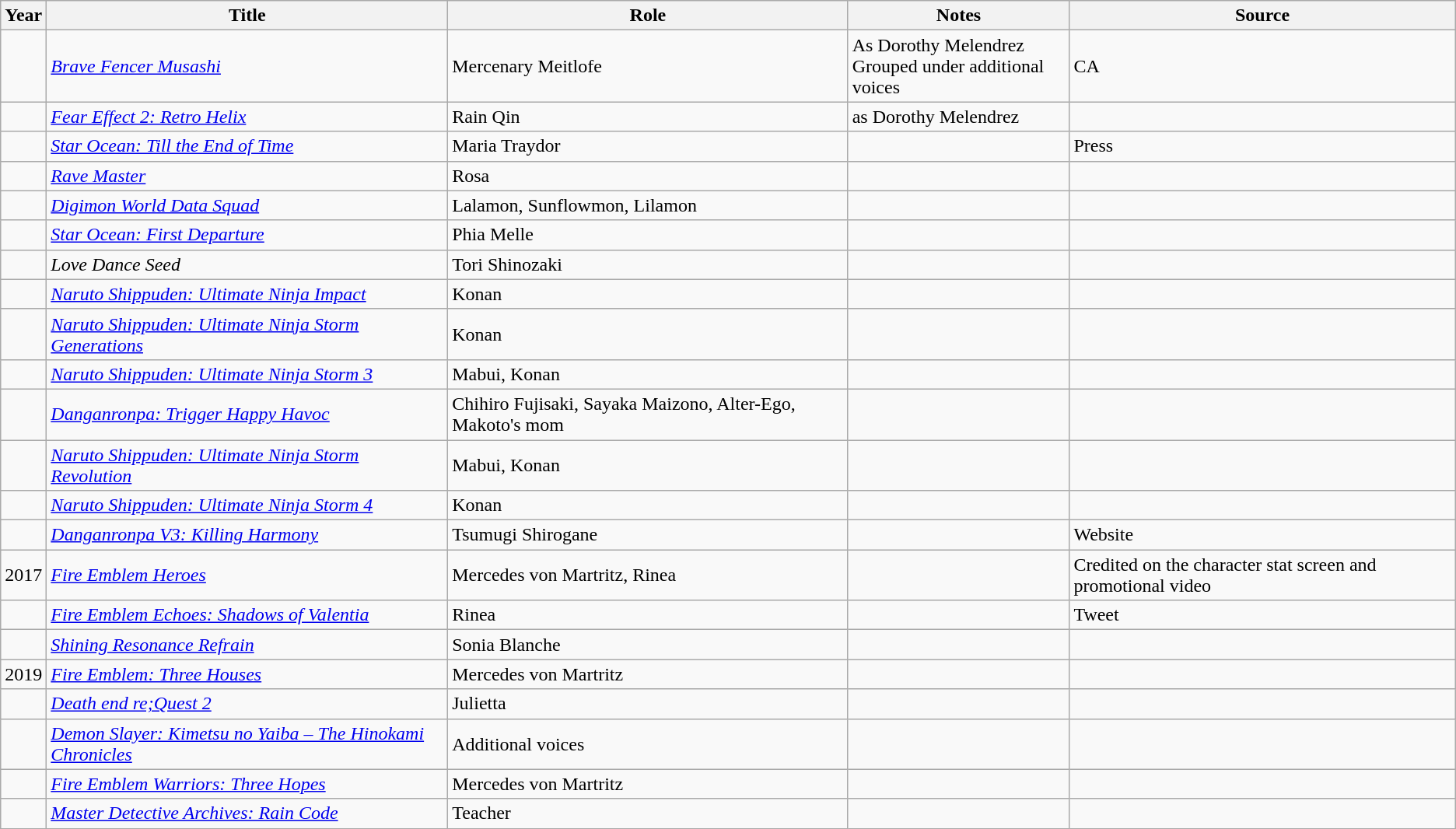<table class="wikitable sortable plainrowheaders">
<tr>
<th>Year</th>
<th>Title</th>
<th>Role</th>
<th class="unsortable">Notes</th>
<th class="unsortable">Source</th>
</tr>
<tr>
<td></td>
<td><em><a href='#'>Brave Fencer Musashi</a></em></td>
<td>Mercenary Meitlofe</td>
<td>As Dorothy Melendrez<br>Grouped under additional voices</td>
<td>CA</td>
</tr>
<tr>
<td></td>
<td><em><a href='#'>Fear Effect 2: Retro Helix</a></em></td>
<td>Rain Qin</td>
<td>as Dorothy Melendrez</td>
<td></td>
</tr>
<tr>
<td></td>
<td><em><a href='#'>Star Ocean: Till the End of Time</a></em></td>
<td>Maria Traydor</td>
<td></td>
<td>Press</td>
</tr>
<tr>
<td></td>
<td><em><a href='#'>Rave Master</a></em></td>
<td>Rosa</td>
<td></td>
<td></td>
</tr>
<tr>
<td></td>
<td><em><a href='#'>Digimon World Data Squad</a></em></td>
<td>Lalamon, Sunflowmon, Lilamon</td>
<td></td>
<td></td>
</tr>
<tr>
<td></td>
<td><em><a href='#'>Star Ocean: First Departure</a></em></td>
<td>Phia Melle</td>
<td></td>
<td></td>
</tr>
<tr>
<td></td>
<td><em>Love Dance Seed</em></td>
<td>Tori Shinozaki</td>
<td></td>
<td></td>
</tr>
<tr>
<td></td>
<td><em><a href='#'>Naruto Shippuden: Ultimate Ninja Impact</a></em></td>
<td>Konan</td>
<td></td>
<td></td>
</tr>
<tr>
<td></td>
<td><em><a href='#'>Naruto Shippuden: Ultimate Ninja Storm Generations</a></em></td>
<td>Konan</td>
<td></td>
<td></td>
</tr>
<tr>
<td></td>
<td><em><a href='#'>Naruto Shippuden: Ultimate Ninja Storm 3</a></em></td>
<td>Mabui, Konan</td>
<td></td>
<td></td>
</tr>
<tr>
<td></td>
<td><em><a href='#'>Danganronpa: Trigger Happy Havoc</a></em></td>
<td>Chihiro Fujisaki, Sayaka Maizono, Alter-Ego, Makoto's mom</td>
<td></td>
<td></td>
</tr>
<tr>
<td></td>
<td><em><a href='#'>Naruto Shippuden: Ultimate Ninja Storm Revolution</a></em></td>
<td>Mabui, Konan</td>
<td></td>
<td></td>
</tr>
<tr>
<td></td>
<td><em><a href='#'>Naruto Shippuden: Ultimate Ninja Storm 4</a></em></td>
<td>Konan</td>
<td></td>
<td></td>
</tr>
<tr>
<td></td>
<td><em><a href='#'>Danganronpa V3: Killing Harmony</a></em></td>
<td>Tsumugi Shirogane</td>
<td></td>
<td>Website</td>
</tr>
<tr>
<td>2017</td>
<td><em><a href='#'>Fire Emblem Heroes</a></em></td>
<td>Mercedes von Martritz, Rinea</td>
<td></td>
<td>Credited on the character stat screen and promotional video</td>
</tr>
<tr>
<td></td>
<td><em><a href='#'>Fire Emblem Echoes: Shadows of Valentia</a></em></td>
<td>Rinea</td>
<td></td>
<td>Tweet</td>
</tr>
<tr>
<td></td>
<td><em><a href='#'>Shining Resonance Refrain</a></em></td>
<td>Sonia Blanche</td>
<td></td>
<td></td>
</tr>
<tr>
<td>2019</td>
<td><em><a href='#'>Fire Emblem: Three Houses</a></em></td>
<td>Mercedes von Martritz</td>
<td></td>
<td></td>
</tr>
<tr>
<td></td>
<td><em><a href='#'>Death end re;Quest 2</a></em></td>
<td>Julietta</td>
<td></td>
<td></td>
</tr>
<tr>
<td></td>
<td><em><a href='#'>Demon Slayer: Kimetsu no Yaiba – The Hinokami Chronicles</a></em></td>
<td>Additional voices</td>
<td></td>
<td></td>
</tr>
<tr>
<td></td>
<td><em><a href='#'>Fire Emblem Warriors: Three Hopes</a></em></td>
<td>Mercedes von Martritz</td>
<td></td>
<td></td>
</tr>
<tr>
<td></td>
<td><em><a href='#'>Master Detective Archives: Rain Code</a></em></td>
<td>Teacher</td>
<td></td>
<td></td>
</tr>
</table>
